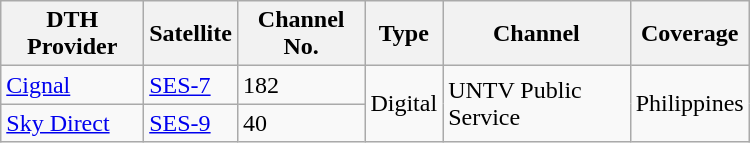<table class="wikitable float center" style=width:500px;>
<tr>
<th>DTH Provider</th>
<th>Satellite</th>
<th>Channel No.</th>
<th>Type</th>
<th>Channel</th>
<th>Coverage</th>
</tr>
<tr>
<td><a href='#'>Cignal</a></td>
<td><a href='#'>SES-7</a></td>
<td>182</td>
<td rowspan="2">Digital</td>
<td rowspan="2">UNTV Public Service</td>
<td rowspan="2">Philippines</td>
</tr>
<tr>
<td><a href='#'>Sky Direct</a></td>
<td><a href='#'>SES-9</a></td>
<td>40</td>
</tr>
</table>
